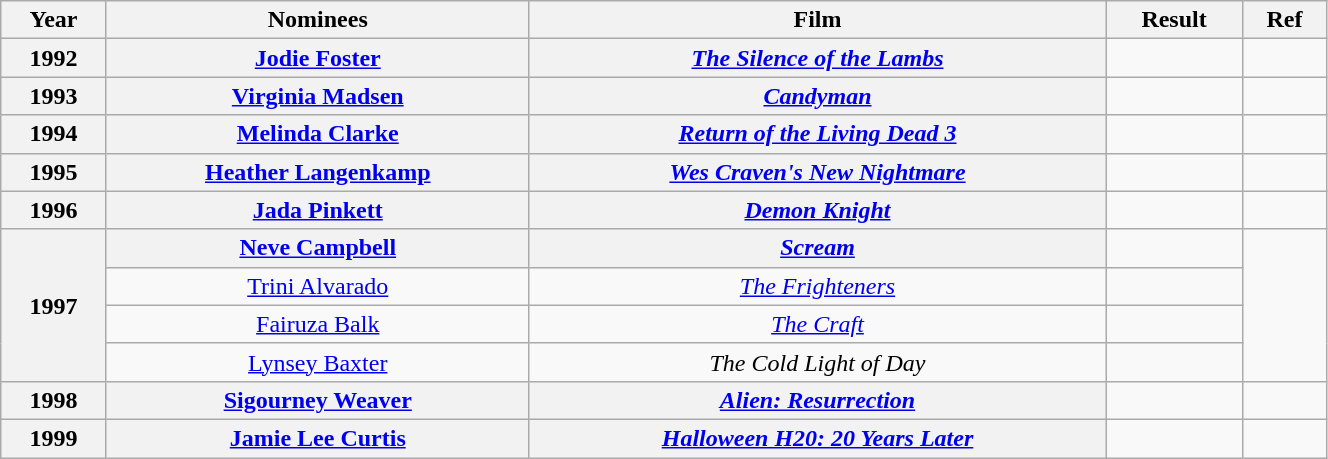<table class=wikitable style="text-align:center" width="70%">
<tr>
<th>Year</th>
<th>Nominees</th>
<th>Film</th>
<th>Result</th>
<th>Ref</th>
</tr>
<tr>
<th>1992</th>
<th><a href='#'>Jodie Foster</a></th>
<th><em><a href='#'>The Silence of the Lambs</a></em></th>
<td></td>
<td></td>
</tr>
<tr>
<th>1993</th>
<th><a href='#'>Virginia Madsen</a></th>
<th><em><a href='#'>Candyman</a></em></th>
<td></td>
<td></td>
</tr>
<tr>
<th>1994</th>
<th><a href='#'>Melinda Clarke</a></th>
<th><em><a href='#'>Return of the Living Dead 3</a></em></th>
<td></td>
<td></td>
</tr>
<tr>
<th>1995</th>
<th><a href='#'>Heather Langenkamp</a></th>
<th><em><a href='#'>Wes Craven's New Nightmare</a></em></th>
<td></td>
<td></td>
</tr>
<tr>
<th>1996</th>
<th><a href='#'>Jada Pinkett</a></th>
<th><em><a href='#'>Demon Knight</a></em></th>
<td></td>
<td></td>
</tr>
<tr>
<th rowspan=4>1997</th>
<th><a href='#'>Neve Campbell</a></th>
<th><em><a href='#'>Scream</a></em></th>
<td></td>
<td rowspan=4></td>
</tr>
<tr>
<td><a href='#'>Trini Alvarado</a></td>
<td><em><a href='#'>The Frighteners</a></em></td>
<td></td>
</tr>
<tr>
<td><a href='#'>Fairuza Balk</a></td>
<td><em><a href='#'>The Craft</a></em></td>
<td></td>
</tr>
<tr>
<td><a href='#'>Lynsey Baxter</a></td>
<td><em>The Cold Light of Day</em></td>
<td></td>
</tr>
<tr>
<th>1998</th>
<th><a href='#'>Sigourney Weaver</a></th>
<th><em><a href='#'>Alien: Resurrection</a></em></th>
<td></td>
<td></td>
</tr>
<tr>
<th>1999</th>
<th><a href='#'>Jamie Lee Curtis</a></th>
<th><em><a href='#'>Halloween H20: 20 Years Later</a></em></th>
<td></td>
<td></td>
</tr>
</table>
